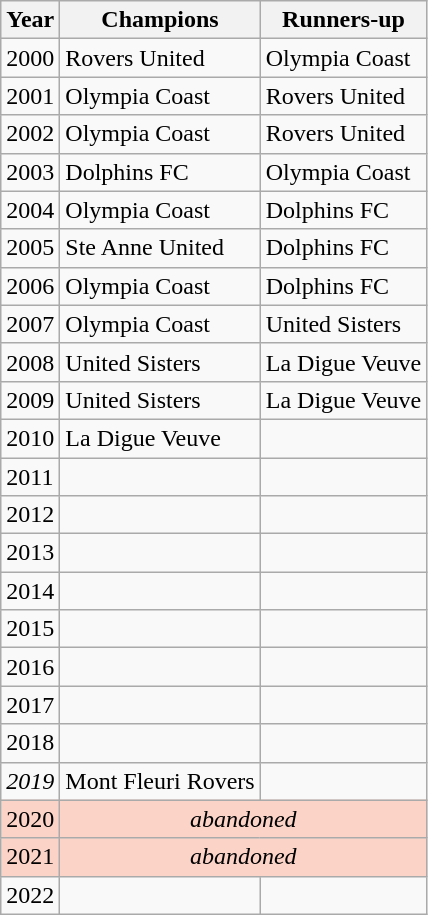<table class="wikitable">
<tr>
<th>Year</th>
<th>Champions</th>
<th>Runners-up</th>
</tr>
<tr>
<td>2000</td>
<td>Rovers United</td>
<td>Olympia Coast</td>
</tr>
<tr>
<td>2001</td>
<td>Olympia Coast</td>
<td>Rovers United</td>
</tr>
<tr>
<td>2002</td>
<td>Olympia Coast</td>
<td>Rovers United</td>
</tr>
<tr>
<td>2003</td>
<td>Dolphins FC</td>
<td>Olympia Coast</td>
</tr>
<tr>
<td>2004</td>
<td>Olympia Coast</td>
<td>Dolphins FC</td>
</tr>
<tr>
<td>2005</td>
<td>Ste Anne United</td>
<td>Dolphins FC</td>
</tr>
<tr>
<td>2006</td>
<td>Olympia Coast</td>
<td>Dolphins FC</td>
</tr>
<tr>
<td>2007</td>
<td>Olympia Coast</td>
<td>United Sisters</td>
</tr>
<tr>
<td>2008</td>
<td>United Sisters</td>
<td>La Digue Veuve</td>
</tr>
<tr>
<td>2009</td>
<td>United Sisters</td>
<td>La Digue Veuve</td>
</tr>
<tr>
<td>2010</td>
<td>La Digue Veuve</td>
<td></td>
</tr>
<tr>
<td>2011</td>
<td></td>
<td></td>
</tr>
<tr>
<td>2012</td>
<td></td>
<td></td>
</tr>
<tr>
<td>2013</td>
<td></td>
<td></td>
</tr>
<tr>
<td>2014</td>
<td></td>
<td></td>
</tr>
<tr>
<td>2015</td>
<td></td>
<td></td>
</tr>
<tr>
<td>2016</td>
<td></td>
<td></td>
</tr>
<tr>
<td>2017</td>
<td></td>
<td></td>
</tr>
<tr>
<td>2018</td>
<td></td>
<td></td>
</tr>
<tr>
<td><em>2019</em></td>
<td>Mont Fleuri Rovers</td>
<td></td>
</tr>
<tr bgcolor=#fcd3c7>
<td>2020</td>
<td align=center colspan=2><em>abandoned</em> </td>
</tr>
<tr bgcolor=#fcd3c7>
<td>2021</td>
<td align=center colspan=2><em>abandoned</em></td>
</tr>
<tr>
<td>2022</td>
<td></td>
<td></td>
</tr>
</table>
